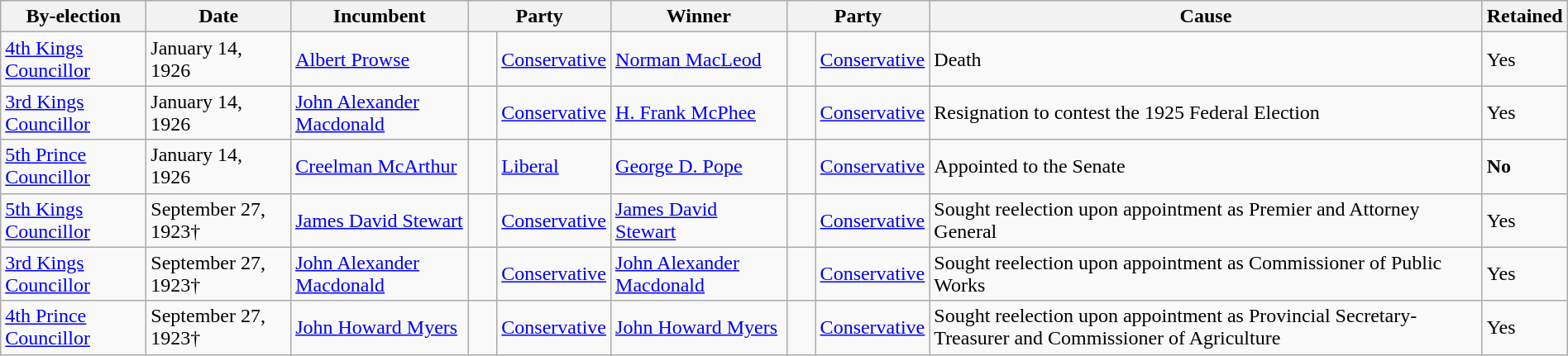<table class=wikitable style="width:100%">
<tr>
<th>By-election</th>
<th>Date</th>
<th>Incumbent</th>
<th colspan=2>Party</th>
<th>Winner</th>
<th colspan=2>Party</th>
<th>Cause</th>
<th>Retained</th>
</tr>
<tr>
<td><a href='#'>4th Kings Councillor</a></td>
<td>January 14, 1926</td>
<td><a href='#'>Albert Prowse</a></td>
<td>    </td>
<td><a href='#'>Conservative</a></td>
<td><a href='#'>Norman MacLeod</a></td>
<td>    </td>
<td><a href='#'>Conservative</a></td>
<td>Death</td>
<td>Yes</td>
</tr>
<tr>
<td><a href='#'>3rd Kings Councillor</a></td>
<td>January 14, 1926</td>
<td><a href='#'>John Alexander Macdonald</a></td>
<td>    </td>
<td><a href='#'>Conservative</a></td>
<td><a href='#'>H. Frank McPhee</a></td>
<td>    </td>
<td><a href='#'>Conservative</a></td>
<td>Resignation to contest the 1925 Federal Election</td>
<td>Yes</td>
</tr>
<tr>
<td><a href='#'>5th Prince Councillor</a></td>
<td>January 14, 1926</td>
<td><a href='#'>Creelman McArthur</a></td>
<td>    </td>
<td><a href='#'>Liberal</a></td>
<td><a href='#'>George D. Pope</a></td>
<td>    </td>
<td><a href='#'>Conservative</a></td>
<td>Appointed to the Senate</td>
<td><strong>No</strong></td>
</tr>
<tr>
<td><a href='#'>5th Kings Councillor</a></td>
<td>September 27, 1923†</td>
<td><a href='#'>James David Stewart</a></td>
<td>    </td>
<td><a href='#'>Conservative</a></td>
<td><a href='#'>James David Stewart</a></td>
<td>    </td>
<td><a href='#'>Conservative</a></td>
<td>Sought reelection upon appointment as Premier and Attorney General</td>
<td>Yes</td>
</tr>
<tr>
<td><a href='#'>3rd Kings Councillor</a></td>
<td>September 27, 1923†</td>
<td><a href='#'>John Alexander Macdonald</a></td>
<td>    </td>
<td><a href='#'>Conservative</a></td>
<td><a href='#'>John Alexander Macdonald</a></td>
<td>    </td>
<td><a href='#'>Conservative</a></td>
<td>Sought reelection upon appointment as Commissioner of Public Works</td>
<td>Yes</td>
</tr>
<tr>
<td><a href='#'>4th Prince Councillor</a></td>
<td>September 27, 1923†</td>
<td><a href='#'>John Howard Myers</a></td>
<td>    </td>
<td><a href='#'>Conservative</a></td>
<td><a href='#'>John Howard Myers</a></td>
<td>    </td>
<td><a href='#'>Conservative</a></td>
<td>Sought reelection upon appointment as Provincial Secretary-Treasurer and Commissioner of Agriculture</td>
<td>Yes</td>
</tr>
</table>
